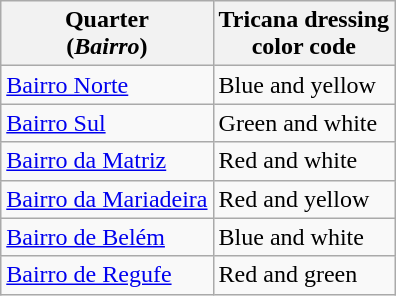<table class="wikitable sortable" | align="center">
<tr>
<th>Quarter<br>(<em>Bairro</em>)</th>
<th>Tricana dressing<br>color code</th>
</tr>
<tr>
<td><a href='#'>Bairro Norte</a></td>
<td>Blue and yellow</td>
</tr>
<tr>
<td><a href='#'>Bairro Sul</a></td>
<td>Green and white</td>
</tr>
<tr>
<td><a href='#'>Bairro da Matriz</a></td>
<td>Red and white</td>
</tr>
<tr>
<td><a href='#'>Bairro da Mariadeira</a></td>
<td>Red and yellow</td>
</tr>
<tr>
<td><a href='#'>Bairro de Belém</a></td>
<td>Blue and white</td>
</tr>
<tr>
<td><a href='#'>Bairro de Regufe</a></td>
<td>Red and green</td>
</tr>
</table>
